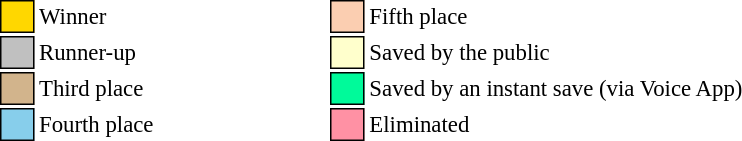<table class="toccolours" style="font-size: 95%; white-space: nowrap; float:left">
<tr>
<td style="background: gold; border:1px solid black">     </td>
<td>Winner</td>
<td>     </td>
<td>     </td>
<td>     </td>
<td>     </td>
<td>     </td>
<td style="background:#fbceb1; border:1px solid black">     </td>
<td>Fifth place</td>
</tr>
<tr>
<td style="background: silver; border:1px solid black">     </td>
<td>Runner-up</td>
<td>     </td>
<td>     </td>
<td>     </td>
<td>     </td>
<td>     </td>
<td style="background:#FFFFCC; border:1px solid black">     </td>
<td>Saved by the public</td>
</tr>
<tr>
<td style="background: tan; border:1px solid black">     </td>
<td>Third place</td>
<td>     </td>
<td>     </td>
<td>     </td>
<td>     </td>
<td>     </td>
<td style="background:#00FA9A; border:1px solid black">     </td>
<td>Saved by an instant save (via Voice App)</td>
</tr>
<tr>
<td style="background: skyblue; border:1px solid black">     </td>
<td>Fourth place</td>
<td>     </td>
<td>     </td>
<td>     </td>
<td>     </td>
<td>     </td>
<td style="background:#FF91A4; border:1px solid black">     </td>
<td>Eliminated</td>
</tr>
</table>
